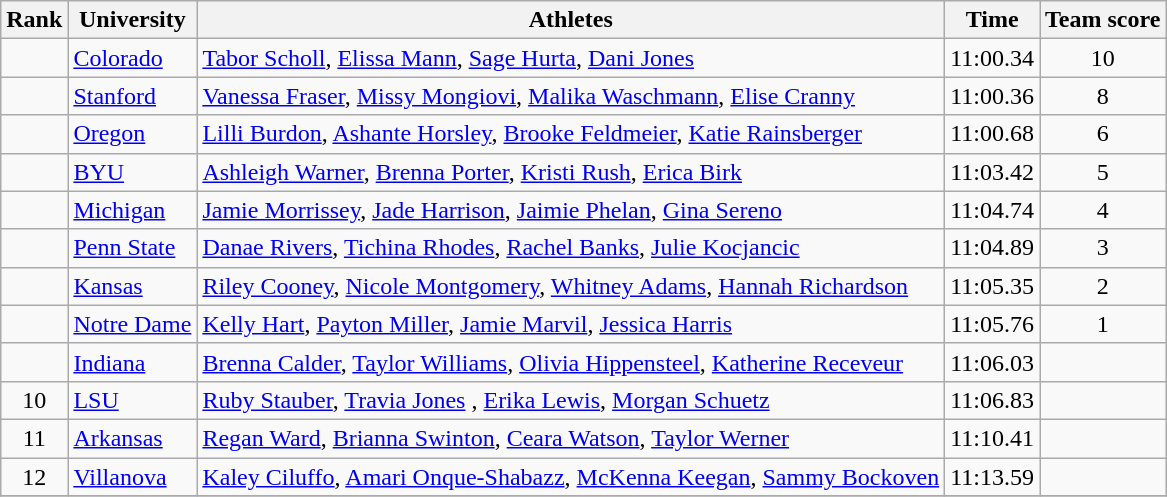<table class="wikitable sortable" style="text-align:center">
<tr>
<th>Rank</th>
<th>University</th>
<th>Athletes</th>
<th>Time</th>
<th>Team score</th>
</tr>
<tr>
<td></td>
<td align=left><a href='#'>Colorado</a></td>
<td align=left><a href='#'>Tabor Scholl</a>, <a href='#'>Elissa Mann</a>, <a href='#'>Sage Hurta</a>, <a href='#'>Dani Jones</a></td>
<td>11:00.34</td>
<td>10</td>
</tr>
<tr>
<td></td>
<td align=left><a href='#'>Stanford</a></td>
<td align=left><a href='#'>Vanessa Fraser</a>, <a href='#'>Missy Mongiovi</a>, <a href='#'>Malika Waschmann</a>, <a href='#'>Elise Cranny</a></td>
<td>11:00.36</td>
<td>8</td>
</tr>
<tr>
<td></td>
<td align=left><a href='#'>Oregon</a></td>
<td align=left><a href='#'>Lilli Burdon</a>, <a href='#'>Ashante Horsley</a>, <a href='#'>Brooke Feldmeier</a>, <a href='#'>Katie Rainsberger</a></td>
<td>11:00.68</td>
<td>6</td>
</tr>
<tr>
<td></td>
<td align=left><a href='#'>BYU</a></td>
<td align=left><a href='#'>Ashleigh Warner</a>, <a href='#'>Brenna Porter</a>, <a href='#'>Kristi Rush</a>, <a href='#'>Erica Birk</a></td>
<td>11:03.42</td>
<td>5</td>
</tr>
<tr>
<td></td>
<td align=left><a href='#'>Michigan</a></td>
<td align=left><a href='#'>Jamie Morrissey</a>, <a href='#'>Jade Harrison</a>, <a href='#'>Jaimie Phelan</a>, <a href='#'>Gina Sereno</a></td>
<td>11:04.74</td>
<td>4</td>
</tr>
<tr>
<td></td>
<td align=left><a href='#'>Penn State</a></td>
<td align=left><a href='#'>Danae Rivers</a>, <a href='#'>Tichina Rhodes</a>, <a href='#'>Rachel Banks</a>, <a href='#'>Julie Kocjancic</a></td>
<td>11:04.89</td>
<td>3</td>
</tr>
<tr>
<td></td>
<td align=left><a href='#'>Kansas</a></td>
<td align=left><a href='#'>Riley Cooney</a>, <a href='#'>Nicole Montgomery</a>, <a href='#'>Whitney Adams</a>, <a href='#'>Hannah Richardson</a></td>
<td>11:05.35</td>
<td>2</td>
</tr>
<tr>
<td></td>
<td align=left><a href='#'>Notre Dame</a></td>
<td align=left><a href='#'>Kelly Hart</a>, <a href='#'>Payton Miller</a>, <a href='#'>Jamie Marvil</a>, <a href='#'>Jessica Harris</a></td>
<td>11:05.76</td>
<td>1</td>
</tr>
<tr>
<td></td>
<td align=left><a href='#'>Indiana</a></td>
<td align=left><a href='#'>Brenna Calder</a>, <a href='#'>Taylor Williams</a>, <a href='#'>Olivia Hippensteel</a>, <a href='#'>Katherine Receveur</a></td>
<td>11:06.03</td>
<td></td>
</tr>
<tr>
<td>10</td>
<td align=left><a href='#'>LSU</a></td>
<td align=left><a href='#'>Ruby Stauber</a>, <a href='#'>Travia Jones</a> , <a href='#'>Erika Lewis</a>, <a href='#'>Morgan Schuetz</a></td>
<td>11:06.83</td>
<td></td>
</tr>
<tr>
<td>11</td>
<td align=left><a href='#'>Arkansas</a></td>
<td align=left><a href='#'>Regan Ward</a>, <a href='#'>Brianna Swinton</a>, <a href='#'>Ceara Watson</a>, <a href='#'>Taylor Werner</a></td>
<td>11:10.41</td>
<td></td>
</tr>
<tr>
<td>12</td>
<td align=left><a href='#'>Villanova</a></td>
<td align=left><a href='#'>Kaley Ciluffo</a>, <a href='#'>Amari Onque-Shabazz</a>, <a href='#'>McKenna Keegan</a>, <a href='#'>Sammy Bockoven</a></td>
<td>11:13.59</td>
<td></td>
</tr>
<tr>
</tr>
</table>
